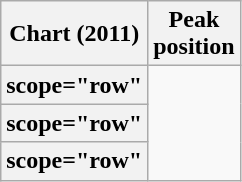<table class="wikitable sortable plainrowheaders" style="text-align:center;">
<tr>
<th scope="col">Chart (2011)</th>
<th scope="col">Peak<br>position</th>
</tr>
<tr>
<th>scope="row"</th>
</tr>
<tr>
<th>scope="row"</th>
</tr>
<tr>
<th>scope="row"</th>
</tr>
</table>
